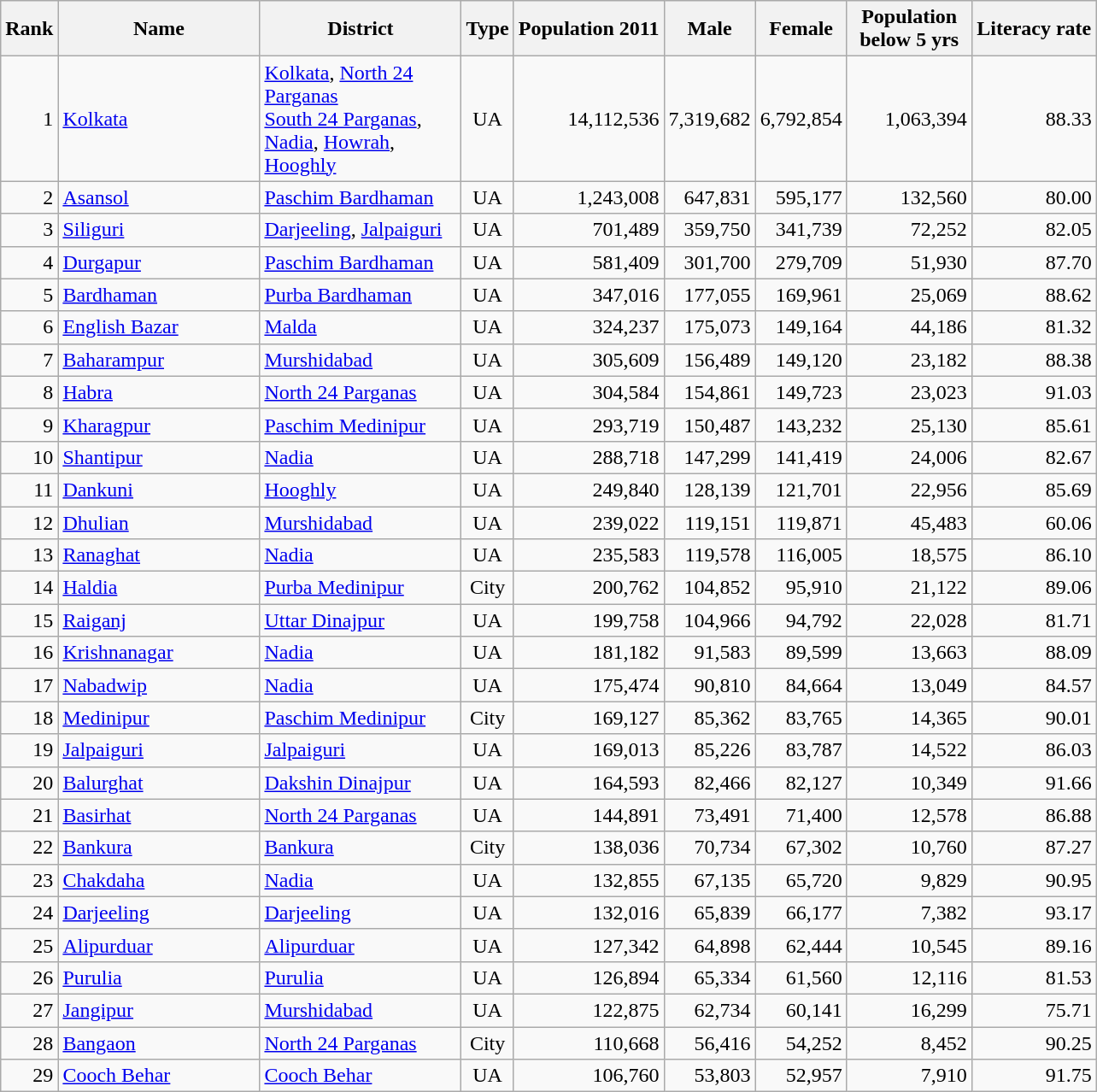<table class="sortable wikitable" style="text-align:center;font-size: 12pt">
<tr>
<th rowspan="1">Rank</th>
<th width="150" rowspan="1">Name</th>
<th width="150" rowspan="1">District</th>
<th rowspan="1">Type</th>
<th rowspan="1">Population 2011</th>
<th rowspan="1">Male</th>
<th rowspan="1">Female</th>
<th width="90" rowspan="1">Population<br> below 5 yrs</th>
<th width="90" rowspan="1">Literacy rate</th>
</tr>
<tr>
<td align="right">1</td>
<td align=left><a href='#'>Kolkata</a></td>
<td align=left><a href='#'>Kolkata</a>, <a href='#'>North 24 Parganas</a><br><a href='#'>South 24 Parganas</a>, <a href='#'>Nadia</a>, <a href='#'>Howrah</a>, <a href='#'>Hooghly</a></td>
<td>UA</td>
<td align="right">14,112,536</td>
<td align="right">7,319,682</td>
<td align="right">6,792,854</td>
<td align="right">1,063,394</td>
<td align="right">88.33</td>
</tr>
<tr>
<td align="right">2</td>
<td align=left><a href='#'>Asansol</a></td>
<td align=left><a href='#'>Paschim Bardhaman</a></td>
<td>UA</td>
<td align="right">1,243,008</td>
<td align="right">647,831</td>
<td align="right">595,177</td>
<td align="right">132,560</td>
<td align="right">80.00</td>
</tr>
<tr>
<td align="right">3</td>
<td align=left><a href='#'>Siliguri</a></td>
<td align=left><a href='#'>Darjeeling</a>, <a href='#'>Jalpaiguri</a></td>
<td>UA</td>
<td align="right">701,489</td>
<td align="right">359,750</td>
<td align="right">341,739</td>
<td align="right">72,252</td>
<td align="right">82.05</td>
</tr>
<tr>
<td align="right">4</td>
<td align=left><a href='#'>Durgapur</a></td>
<td align=left><a href='#'>Paschim Bardhaman</a></td>
<td>UA</td>
<td align="right">581,409</td>
<td align="right">301,700</td>
<td align="right">279,709</td>
<td align="right">51,930</td>
<td align="right">87.70</td>
</tr>
<tr>
<td align="right">5</td>
<td align=left><a href='#'>Bardhaman</a></td>
<td align=left><a href='#'>Purba Bardhaman</a></td>
<td>UA</td>
<td align="right">347,016</td>
<td align="right">177,055</td>
<td align="right">169,961</td>
<td align="right">25,069</td>
<td align="right">88.62</td>
</tr>
<tr>
<td align="right">6</td>
<td align=left><a href='#'>English Bazar</a></td>
<td align=left><a href='#'>Malda</a></td>
<td>UA</td>
<td align="right">324,237</td>
<td align="right">175,073</td>
<td align="right">149,164</td>
<td align="right">44,186</td>
<td align="right">81.32</td>
</tr>
<tr>
<td align="right">7</td>
<td align=left><a href='#'>Baharampur</a></td>
<td align=left><a href='#'>Murshidabad</a></td>
<td>UA</td>
<td align="right">305,609</td>
<td align="right">156,489</td>
<td align="right">149,120</td>
<td align="right">23,182</td>
<td align="right">88.38</td>
</tr>
<tr>
<td align="right">8</td>
<td align=left><a href='#'>Habra</a></td>
<td align=left><a href='#'>North 24 Parganas</a></td>
<td>UA</td>
<td align="right">304,584</td>
<td align="right">154,861</td>
<td align="right">149,723</td>
<td align="right">23,023</td>
<td align="right">91.03</td>
</tr>
<tr>
<td align="right">9</td>
<td align=left><a href='#'>Kharagpur</a></td>
<td align=left><a href='#'>Paschim Medinipur</a></td>
<td>UA</td>
<td align="right">293,719</td>
<td align="right">150,487</td>
<td align="right">143,232</td>
<td align="right">25,130</td>
<td align="right">85.61</td>
</tr>
<tr>
<td align="right">10</td>
<td align=left><a href='#'>Shantipur</a></td>
<td align=left><a href='#'>Nadia</a></td>
<td>UA</td>
<td align="right">288,718</td>
<td align="right">147,299</td>
<td align="right">141,419</td>
<td align="right">24,006</td>
<td align="right">82.67</td>
</tr>
<tr>
<td align="right">11</td>
<td align=left><a href='#'>Dankuni</a></td>
<td align=left><a href='#'>Hooghly</a></td>
<td>UA</td>
<td align="right">249,840</td>
<td align="right">128,139</td>
<td align="right">121,701</td>
<td align="right">22,956</td>
<td align="right">85.69</td>
</tr>
<tr>
<td align="right">12</td>
<td align=left><a href='#'>Dhulian</a></td>
<td align=left><a href='#'>Murshidabad</a></td>
<td>UA</td>
<td align="right">239,022</td>
<td align="right">119,151</td>
<td align="right">119,871</td>
<td align="right">45,483</td>
<td align="right">60.06</td>
</tr>
<tr>
<td align="right">13</td>
<td align=left><a href='#'>Ranaghat</a></td>
<td align=left><a href='#'>Nadia</a></td>
<td>UA</td>
<td align="right">235,583</td>
<td align="right">119,578</td>
<td align="right">116,005</td>
<td align="right">18,575</td>
<td align="right">86.10</td>
</tr>
<tr>
<td align="right">14</td>
<td align=left><a href='#'>Haldia</a></td>
<td align=left><a href='#'>Purba Medinipur</a></td>
<td>City</td>
<td align="right">200,762</td>
<td align="right">104,852</td>
<td align="right">95,910</td>
<td align="right">21,122</td>
<td align="right">89.06</td>
</tr>
<tr>
<td align="right">15</td>
<td align=left><a href='#'>Raiganj</a></td>
<td align=left><a href='#'>Uttar Dinajpur</a></td>
<td>UA</td>
<td align="right">199,758</td>
<td align="right">104,966</td>
<td align="right">94,792</td>
<td align="right">22,028</td>
<td align="right">81.71</td>
</tr>
<tr>
<td align="right">16</td>
<td align=left><a href='#'>Krishnanagar</a></td>
<td align=left><a href='#'>Nadia</a></td>
<td>UA</td>
<td align="right">181,182</td>
<td align="right">91,583</td>
<td align="right">89,599</td>
<td align="right">13,663</td>
<td align="right">88.09</td>
</tr>
<tr>
<td align="right">17</td>
<td align=left><a href='#'>Nabadwip</a></td>
<td align=left><a href='#'>Nadia</a></td>
<td>UA</td>
<td align="right">175,474</td>
<td align="right">90,810</td>
<td align="right">84,664</td>
<td align="right">13,049</td>
<td align="right">84.57</td>
</tr>
<tr>
<td align="right">18</td>
<td align=left><a href='#'>Medinipur</a></td>
<td align=left><a href='#'>Paschim Medinipur</a></td>
<td>City</td>
<td align="right">169,127</td>
<td align="right">85,362</td>
<td align="right">83,765</td>
<td align="right">14,365</td>
<td align="right">90.01</td>
</tr>
<tr>
<td align="right">19</td>
<td align=left><a href='#'>Jalpaiguri</a></td>
<td align=left><a href='#'>Jalpaiguri</a></td>
<td>UA</td>
<td align="right">169,013</td>
<td align="right">85,226</td>
<td align="right">83,787</td>
<td align="right">14,522</td>
<td align="right">86.03</td>
</tr>
<tr>
<td align="right">20</td>
<td align=left><a href='#'>Balurghat</a></td>
<td align=left><a href='#'>Dakshin Dinajpur</a></td>
<td>UA</td>
<td align="right">164,593</td>
<td align="right">82,466</td>
<td align="right">82,127</td>
<td align="right">10,349</td>
<td align="right">91.66</td>
</tr>
<tr>
<td align="right">21</td>
<td align=left><a href='#'>Basirhat</a></td>
<td align=left><a href='#'>North 24 Parganas</a></td>
<td>UA</td>
<td align="right">144,891</td>
<td align="right">73,491</td>
<td align="right">71,400</td>
<td align="right">12,578</td>
<td align="right">86.88</td>
</tr>
<tr>
<td align="right">22</td>
<td align=left><a href='#'>Bankura</a></td>
<td align=left><a href='#'>Bankura</a></td>
<td>City</td>
<td align="right">138,036</td>
<td align="right">70,734</td>
<td align="right">67,302</td>
<td align="right">10,760</td>
<td align="right">87.27</td>
</tr>
<tr>
<td align="right">23</td>
<td align=left><a href='#'>Chakdaha</a></td>
<td align=left><a href='#'>Nadia</a></td>
<td>UA</td>
<td align="right">132,855</td>
<td align="right">67,135</td>
<td align="right">65,720</td>
<td align="right">9,829</td>
<td align="right">90.95</td>
</tr>
<tr>
<td align="right">24</td>
<td align=left><a href='#'>Darjeeling</a></td>
<td align=left><a href='#'>Darjeeling</a></td>
<td>UA</td>
<td align="right">132,016</td>
<td align="right">65,839</td>
<td align="right">66,177</td>
<td align="right">7,382</td>
<td align="right">93.17</td>
</tr>
<tr>
<td align="right">25</td>
<td align=left><a href='#'>Alipurduar</a></td>
<td align=left><a href='#'>Alipurduar</a></td>
<td>UA</td>
<td align="right">127,342</td>
<td align="right">64,898</td>
<td align="right">62,444</td>
<td align="right">10,545</td>
<td align="right">89.16</td>
</tr>
<tr>
<td align="right">26</td>
<td align=left><a href='#'>Purulia</a></td>
<td align=left><a href='#'>Purulia</a></td>
<td>UA</td>
<td align="right">126,894</td>
<td align="right">65,334</td>
<td align="right">61,560</td>
<td align="right">12,116</td>
<td align="right">81.53</td>
</tr>
<tr>
<td align="right">27</td>
<td align=left><a href='#'>Jangipur</a></td>
<td align=left><a href='#'>Murshidabad</a></td>
<td>UA</td>
<td align="right">122,875</td>
<td align="right">62,734</td>
<td align="right">60,141</td>
<td align="right">16,299</td>
<td align="right">75.71</td>
</tr>
<tr>
<td align="right">28</td>
<td align=left><a href='#'>Bangaon</a></td>
<td align=left><a href='#'>North 24 Parganas</a></td>
<td>City</td>
<td align="right">110,668</td>
<td align="right">56,416</td>
<td align="right">54,252</td>
<td align="right">8,452</td>
<td align="right">90.25</td>
</tr>
<tr>
<td align="right">29</td>
<td align=left><a href='#'>Cooch Behar</a></td>
<td align=left><a href='#'>Cooch Behar</a></td>
<td>UA</td>
<td align="right">106,760</td>
<td align="right">53,803</td>
<td align="right">52,957</td>
<td align="right">7,910</td>
<td align="right">91.75</td>
</tr>
</table>
